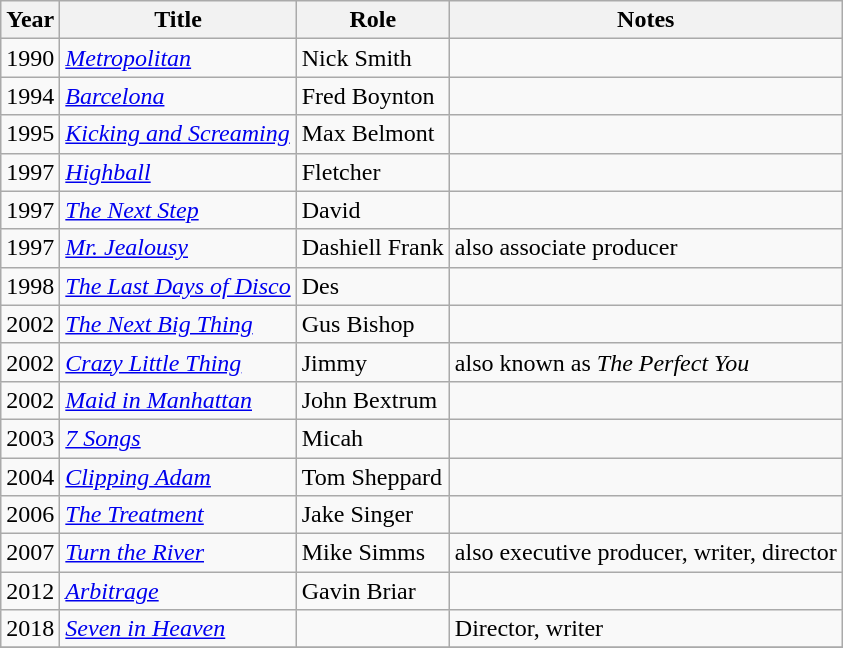<table class="wikitable">
<tr>
<th>Year</th>
<th>Title</th>
<th>Role</th>
<th class="unsortable">Notes</th>
</tr>
<tr>
<td>1990</td>
<td><em><a href='#'>Metropolitan</a></em></td>
<td>Nick Smith</td>
<td></td>
</tr>
<tr>
<td>1994</td>
<td><em><a href='#'>Barcelona</a></em></td>
<td>Fred Boynton</td>
<td></td>
</tr>
<tr>
<td>1995</td>
<td><em><a href='#'>Kicking and Screaming</a></em></td>
<td>Max Belmont</td>
<td></td>
</tr>
<tr>
<td>1997</td>
<td><em><a href='#'>Highball</a></em></td>
<td>Fletcher</td>
<td></td>
</tr>
<tr>
<td>1997</td>
<td><em><a href='#'>The Next Step</a></em></td>
<td>David</td>
<td></td>
</tr>
<tr>
<td>1997</td>
<td><em><a href='#'>Mr. Jealousy</a></em></td>
<td>Dashiell Frank</td>
<td>also associate producer</td>
</tr>
<tr>
<td>1998</td>
<td><em><a href='#'>The Last Days of Disco</a></em></td>
<td>Des</td>
<td></td>
</tr>
<tr>
<td>2002</td>
<td><em><a href='#'>The Next Big Thing</a></em></td>
<td>Gus Bishop</td>
<td></td>
</tr>
<tr>
<td>2002</td>
<td><em><a href='#'>Crazy Little Thing</a></em></td>
<td>Jimmy</td>
<td>also known as <em>The Perfect You</em></td>
</tr>
<tr>
<td>2002</td>
<td><em><a href='#'>Maid in Manhattan</a></em></td>
<td>John Bextrum</td>
<td></td>
</tr>
<tr>
<td>2003</td>
<td><em><a href='#'>7 Songs</a></em></td>
<td>Micah</td>
<td></td>
</tr>
<tr>
<td>2004</td>
<td><em><a href='#'>Clipping Adam</a></em></td>
<td>Tom Sheppard</td>
<td></td>
</tr>
<tr>
<td>2006</td>
<td><em><a href='#'>The Treatment</a></em></td>
<td>Jake Singer</td>
<td></td>
</tr>
<tr>
<td>2007</td>
<td><em><a href='#'>Turn the River</a></em></td>
<td>Mike Simms</td>
<td>also executive producer, writer, director</td>
</tr>
<tr>
<td>2012</td>
<td><em><a href='#'>Arbitrage</a></em></td>
<td>Gavin Briar</td>
<td></td>
</tr>
<tr>
<td>2018</td>
<td><em><a href='#'>Seven in Heaven</a></em></td>
<td></td>
<td>Director, writer</td>
</tr>
<tr>
</tr>
</table>
